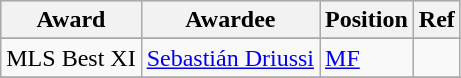<table class="wikitable">
<tr style="background:#cccccc;">
<th>Award</th>
<th>Awardee</th>
<th>Position</th>
<th>Ref</th>
</tr>
<tr>
</tr>
<tr>
<td>MLS Best XI</td>
<td> <a href='#'>Sebastián Driussi</a></td>
<td><a href='#'>MF</a></td>
<td style="text-align: center;"></td>
</tr>
<tr>
</tr>
</table>
